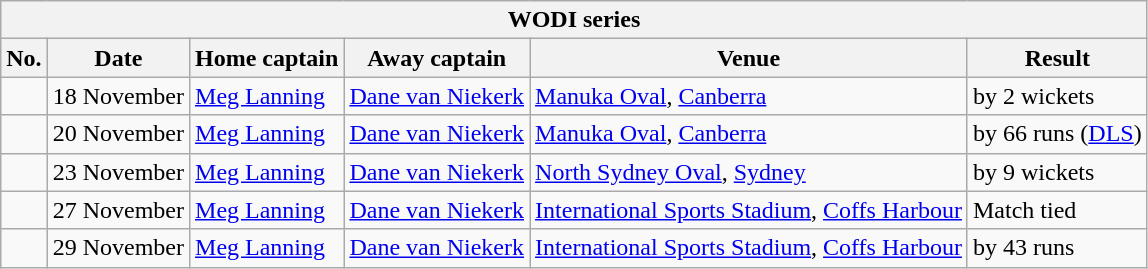<table class="wikitable">
<tr>
<th colspan="6">WODI series</th>
</tr>
<tr>
<th>No.</th>
<th>Date</th>
<th>Home captain</th>
<th>Away captain</th>
<th>Venue</th>
<th>Result</th>
</tr>
<tr>
<td></td>
<td>18 November</td>
<td><a href='#'>Meg Lanning</a></td>
<td><a href='#'>Dane van Niekerk</a></td>
<td><a href='#'>Manuka Oval</a>, <a href='#'>Canberra</a></td>
<td> by 2 wickets</td>
</tr>
<tr>
<td></td>
<td>20 November</td>
<td><a href='#'>Meg Lanning</a></td>
<td><a href='#'>Dane van Niekerk</a></td>
<td><a href='#'>Manuka Oval</a>, <a href='#'>Canberra</a></td>
<td> by 66 runs (<a href='#'>DLS</a>)</td>
</tr>
<tr>
<td></td>
<td>23 November</td>
<td><a href='#'>Meg Lanning</a></td>
<td><a href='#'>Dane van Niekerk</a></td>
<td><a href='#'>North Sydney Oval</a>, <a href='#'>Sydney</a></td>
<td> by 9 wickets</td>
</tr>
<tr>
<td></td>
<td>27 November</td>
<td><a href='#'>Meg Lanning</a></td>
<td><a href='#'>Dane van Niekerk</a></td>
<td><a href='#'>International Sports Stadium</a>, <a href='#'>Coffs Harbour</a></td>
<td>Match tied</td>
</tr>
<tr>
<td></td>
<td>29 November</td>
<td><a href='#'>Meg Lanning</a></td>
<td><a href='#'>Dane van Niekerk</a></td>
<td><a href='#'>International Sports Stadium</a>, <a href='#'>Coffs Harbour</a></td>
<td> by 43 runs</td>
</tr>
</table>
